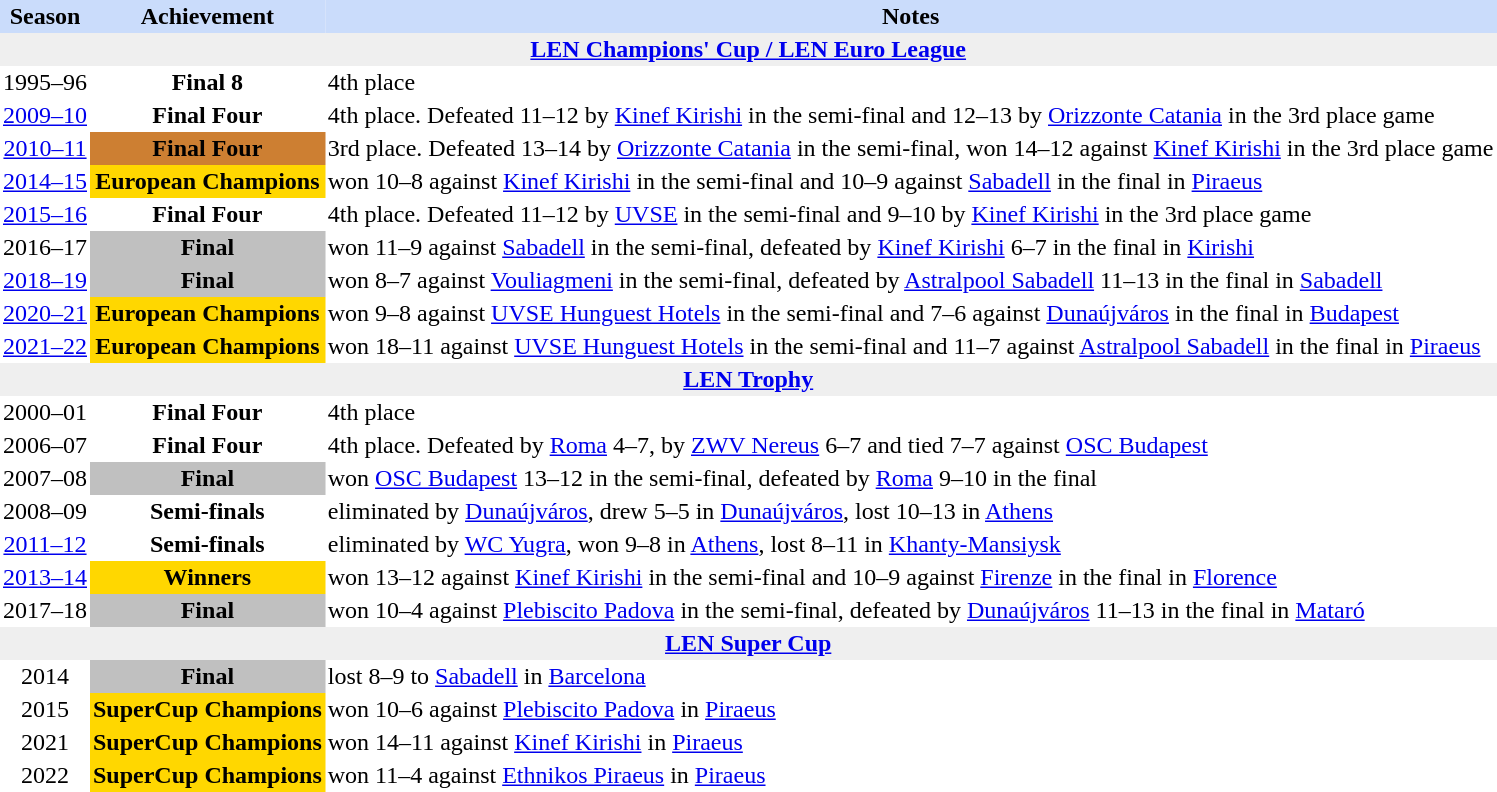<table class="toccolours" border="0" cellpadding="2" cellspacing="0" align="left" style="margin:0.5em;">
<tr bgcolor=#CADCFB>
<th>Season</th>
<th>Achievement</th>
<th>Notes</th>
</tr>
<tr>
<th colspan="4" bgcolor=#EFEFEF><strong><a href='#'>LEN Champions' Cup / LEN Euro League</a></strong></th>
</tr>
<tr>
<td align="center">1995–96</td>
<td align="center"><strong>Final 8</strong></td>
<td align="left">4th place</td>
</tr>
<tr>
<td align="center"><a href='#'>2009–10</a></td>
<td align="center"><strong>Final Four</strong></td>
<td align="left">4th place. Defeated 11–12 by <a href='#'>Kinef Kirishi</a> in the semi-final and 12–13 by <a href='#'>Orizzonte Catania</a> in the 3rd place game</td>
</tr>
<tr>
<td align="center"><a href='#'>2010–11</a></td>
<td align="center" bgcolor= #CD7F32><strong>Final Four</strong></td>
<td align="left">3rd place. Defeated 13–14 by <a href='#'>Orizzonte Catania</a> in the semi-final, won 14–12 against <a href='#'>Kinef Kirishi</a> in the 3rd place game</td>
</tr>
<tr>
<td align="center"><a href='#'>2014–15</a></td>
<td align="center" bgcolor= gold><strong>European Champions</strong></td>
<td align="left">won 10–8 against <a href='#'>Kinef Kirishi</a> in the semi-final and 10–9 against <a href='#'>Sabadell</a> in the final in <a href='#'>Piraeus</a></td>
</tr>
<tr>
<td align="center"><a href='#'>2015–16</a></td>
<td align="center"><strong>Final Four</strong></td>
<td align="left">4th place. Defeated 11–12 by <a href='#'>UVSE</a> in the semi-final and 9–10 by <a href='#'>Kinef Kirishi</a> in the 3rd place game</td>
</tr>
<tr>
<td align="center">2016–17</td>
<td align="center" bgcolor= silver><strong>Final</strong></td>
<td align="left">won 11–9 against <a href='#'>Sabadell</a> in the semi-final, defeated by <a href='#'>Kinef Kirishi</a> 6–7 in the final in <a href='#'>Kirishi</a></td>
</tr>
<tr>
<td align="center"><a href='#'>2018–19</a></td>
<td align="center" bgcolor= silver><strong>Final</strong></td>
<td align="left">won 8–7 against <a href='#'>Vouliagmeni</a> in the semi-final, defeated by <a href='#'>Astralpool Sabadell</a> 11–13 in the final in <a href='#'>Sabadell</a></td>
</tr>
<tr>
<td align="center"><a href='#'>2020–21</a></td>
<td align="center" bgcolor= gold><strong>European Champions</strong></td>
<td align="left">won 9–8 against <a href='#'>UVSE Hunguest Hotels</a> in the semi-final and 7–6 against <a href='#'>Dunaújváros</a> in the final in <a href='#'>Budapest</a></td>
</tr>
<tr>
<td><a href='#'>2021–22</a></td>
<td align="center" bgcolor= gold><strong>European Champions</strong></td>
<td>won 18–11 against <a href='#'>UVSE Hunguest Hotels</a> in the semi-final and 11–7 against <a href='#'>Astralpool Sabadell</a> in the final in <a href='#'>Piraeus</a></td>
</tr>
<tr>
<th colspan="4" bgcolor=#EFEFEF><strong><a href='#'>LEN Trophy</a></strong></th>
</tr>
<tr>
<td align="center">2000–01</td>
<td align="center"><strong>Final Four</strong></td>
<td align="left">4th place</td>
</tr>
<tr>
<td align="center">2006–07</td>
<td align="center"><strong>Final Four</strong></td>
<td align="left">4th place. Defeated by <a href='#'>Roma</a> 4–7, by <a href='#'>ZWV Nereus</a> 6–7 and tied 7–7 against <a href='#'>ΟSC Budapest</a></td>
</tr>
<tr>
<td align="center">2007–08</td>
<td align="center" bgcolor= silver><strong>Final</strong></td>
<td align="left">won <a href='#'>ΟSC Budapest</a> 13–12 in the semi-final, defeated by <a href='#'>Roma</a> 9–10 in the final</td>
</tr>
<tr>
<td align="center">2008–09</td>
<td align="center"><strong>Semi-finals</strong></td>
<td align="left">eliminated by <a href='#'>Dunaújváros</a>, drew 5–5 in <a href='#'>Dunaújváros</a>, lost 10–13 in <a href='#'>Athens</a></td>
</tr>
<tr>
<td align="center"><a href='#'>2011–12</a></td>
<td align="center"><strong>Semi-finals</strong></td>
<td align="left">eliminated by <a href='#'>WC Yugra</a>, won 9–8 in <a href='#'>Athens</a>, lost 8–11 in <a href='#'>Khanty-Mansiysk</a></td>
</tr>
<tr>
<td align="center"><a href='#'>2013–14</a></td>
<td align="center" bgcolor= gold><strong>Winners</strong></td>
<td align="left">won 13–12 against <a href='#'>Kinef Kirishi</a> in the semi-final and 10–9 against <a href='#'>Firenze</a> in the final in <a href='#'>Florence</a></td>
</tr>
<tr>
<td align="center">2017–18</td>
<td align="center" bgcolor= silver><strong>Final</strong></td>
<td align="left">won 10–4 against <a href='#'>Plebiscito Padova</a> in the semi-final, defeated by <a href='#'>Dunaújváros</a> 11–13 in the final in <a href='#'>Mataró</a></td>
</tr>
<tr>
<th colspan="4" bgcolor=#EFEFEF><strong><a href='#'>LEN Super Cup</a></strong></th>
</tr>
<tr>
<td align="center">2014</td>
<td align="center" bgcolor= silver><strong>Final</strong></td>
<td align="left">lost 8–9 to <a href='#'>Sabadell</a> in <a href='#'>Barcelona</a></td>
</tr>
<tr>
<td align="center">2015</td>
<td align="center" bgcolor= gold><strong>SuperCup Champions</strong></td>
<td align="left">won 10–6 against <a href='#'>Plebiscito Padova</a> in <a href='#'>Piraeus</a></td>
</tr>
<tr>
<td align="center">2021</td>
<td align="center" bgcolor= gold><strong>SuperCup Champions</strong></td>
<td align="left">won 14–11 against <a href='#'>Kinef Kirishi</a> in <a href='#'>Piraeus</a></td>
</tr>
<tr>
<td align="center">2022</td>
<td align="center" bgcolor= gold><strong>SuperCup Champions</strong></td>
<td align="left">won 11–4 against <a href='#'>Ethnikos Piraeus</a> in <a href='#'>Piraeus</a></td>
</tr>
<tr>
</tr>
</table>
